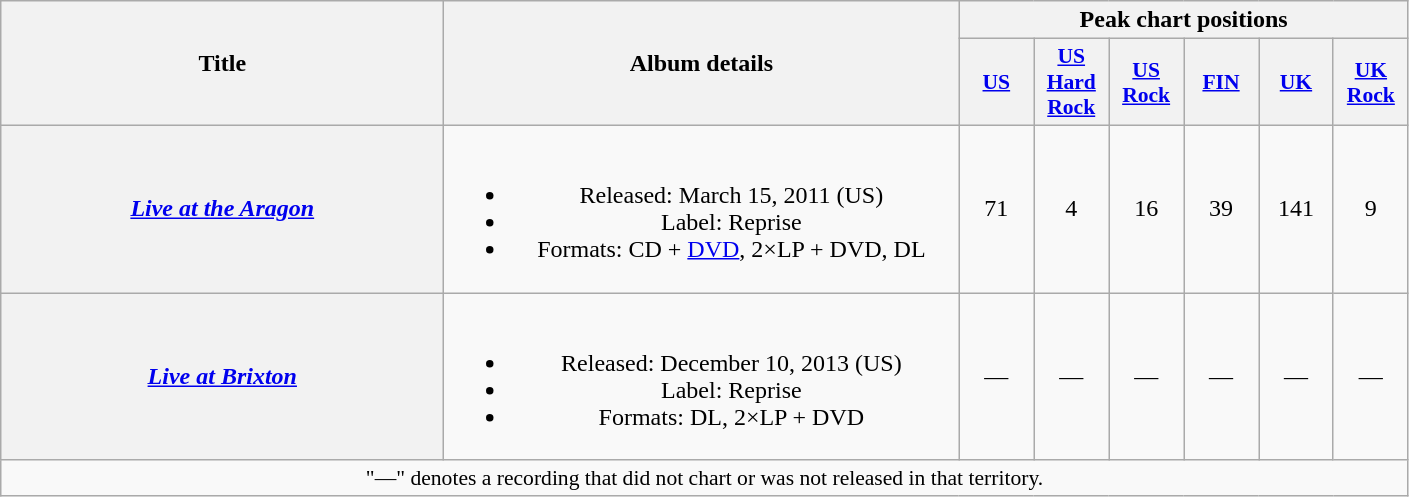<table class="wikitable plainrowheaders" style="text-align:center;">
<tr>
<th scope="col" rowspan="2" style="width:18em;">Title</th>
<th scope="col" rowspan="2" style="width:21em;">Album details</th>
<th scope="col" colspan="6">Peak chart positions</th>
</tr>
<tr>
<th scope="col" style="width:3em;font-size:90%;"><a href='#'>US</a><br></th>
<th scope="col" style="width:3em;font-size:90%;"><a href='#'>US<br>Hard Rock</a><br></th>
<th scope="col" style="width:3em;font-size:90%;"><a href='#'>US<br>Rock</a><br></th>
<th scope="col" style="width:3em;font-size:90%;"><a href='#'>FIN</a><br></th>
<th scope="col" style="width:3em;font-size:90%;"><a href='#'>UK</a><br></th>
<th scope="col" style="width:3em;font-size:90%;"><a href='#'>UK<br>Rock</a><br></th>
</tr>
<tr>
<th scope="row"><em><a href='#'>Live at the Aragon</a></em></th>
<td><br><ul><li>Released: March 15, 2011 <span>(US)</span></li><li>Label: Reprise</li><li>Formats: CD + <a href='#'>DVD</a>, 2×LP + DVD, DL</li></ul></td>
<td>71</td>
<td>4</td>
<td>16</td>
<td>39</td>
<td>141</td>
<td>9</td>
</tr>
<tr>
<th scope="row"><em><a href='#'>Live at Brixton</a></em></th>
<td><br><ul><li>Released: December 10, 2013 <span>(US)</span></li><li>Label: Reprise</li><li>Formats: DL, 2×LP + DVD</li></ul></td>
<td>—</td>
<td>—</td>
<td>—</td>
<td>—</td>
<td>—</td>
<td>—</td>
</tr>
<tr>
<td colspan="9" style="font-size:90%">"—" denotes a recording that did not chart or was not released in that territory.</td>
</tr>
</table>
